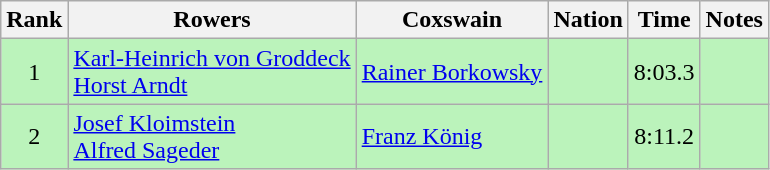<table class="wikitable sortable" style="text-align:center">
<tr>
<th>Rank</th>
<th>Rowers</th>
<th>Coxswain</th>
<th>Nation</th>
<th>Time</th>
<th>Notes</th>
</tr>
<tr bgcolor=bbf3bb>
<td>1</td>
<td align=left><a href='#'>Karl-Heinrich von Groddeck</a><br><a href='#'>Horst Arndt</a></td>
<td align=left><a href='#'>Rainer Borkowsky</a></td>
<td align=left></td>
<td>8:03.3</td>
<td></td>
</tr>
<tr bgcolor=bbf3bb>
<td>2</td>
<td align=left><a href='#'>Josef Kloimstein</a><br><a href='#'>Alfred Sageder</a></td>
<td align=left><a href='#'>Franz König</a></td>
<td align=left></td>
<td>8:11.2</td>
<td></td>
</tr>
</table>
